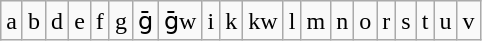<table class="wikitable" style="text-align: center;">
<tr>
<td>a</td>
<td>b</td>
<td>d</td>
<td>e</td>
<td>f</td>
<td>g</td>
<td>ḡ</td>
<td>ḡw</td>
<td>i</td>
<td>k</td>
<td>kw</td>
<td>l</td>
<td>m</td>
<td>n</td>
<td>o</td>
<td>r</td>
<td>s</td>
<td>t</td>
<td>u</td>
<td>v</td>
</tr>
</table>
